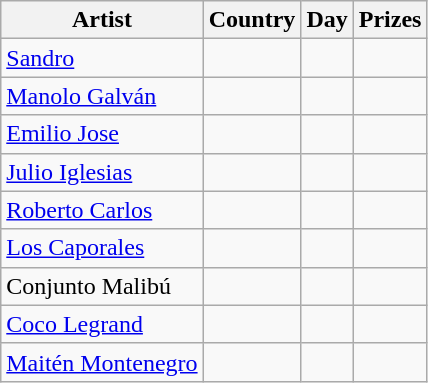<table class="wikitable">
<tr>
<th>Artist</th>
<th>Country</th>
<th>Day</th>
<th>Prizes</th>
</tr>
<tr>
<td><a href='#'>Sandro</a></td>
<td></td>
<td></td>
<td></td>
</tr>
<tr>
<td><a href='#'>Manolo Galván</a></td>
<td></td>
<td></td>
<td></td>
</tr>
<tr>
<td><a href='#'>Emilio Jose</a></td>
<td></td>
<td></td>
<td></td>
</tr>
<tr>
<td><a href='#'>Julio Iglesias</a></td>
<td></td>
<td></td>
<td></td>
</tr>
<tr>
<td><a href='#'>Roberto Carlos</a></td>
<td></td>
<td></td>
<td></td>
</tr>
<tr>
<td><a href='#'>Los Caporales</a></td>
<td></td>
<td></td>
<td></td>
</tr>
<tr>
<td>Conjunto Malibú</td>
<td></td>
<td></td>
<td></td>
</tr>
<tr>
<td><a href='#'>Coco Legrand</a></td>
<td></td>
<td></td>
<td></td>
</tr>
<tr>
<td><a href='#'>Maitén Montenegro</a></td>
<td></td>
<td></td>
<td></td>
</tr>
</table>
